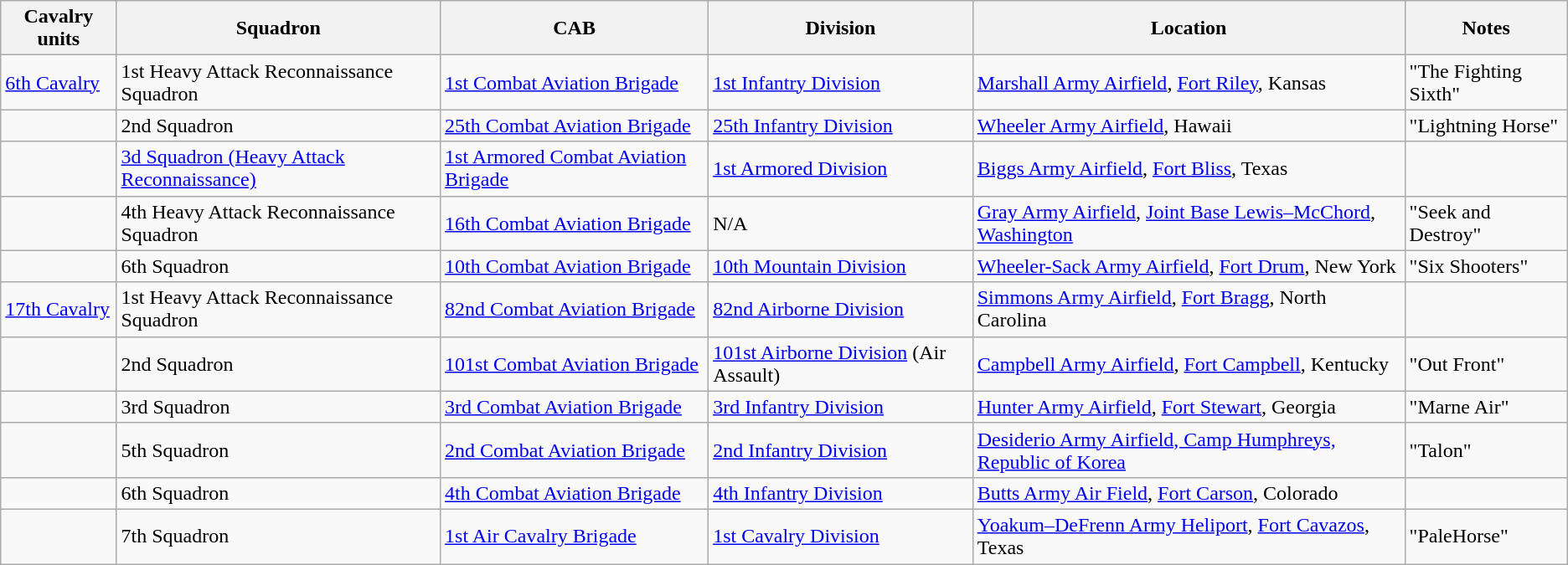<table class="wikitable sortable">
<tr>
<th>Cavalry units</th>
<th>Squadron</th>
<th>CAB</th>
<th>Division</th>
<th>Location</th>
<th>Notes</th>
</tr>
<tr>
<td><a href='#'>6th Cavalry</a></td>
<td>1st Heavy Attack Reconnaissance Squadron</td>
<td><a href='#'>1st Combat Aviation Brigade</a></td>
<td><a href='#'>1st Infantry Division</a></td>
<td><a href='#'>Marshall Army Airfield</a>, <a href='#'>Fort Riley</a>, Kansas</td>
<td>"The Fighting Sixth"</td>
</tr>
<tr>
<td></td>
<td>2nd Squadron</td>
<td><a href='#'>25th Combat Aviation Brigade</a></td>
<td><a href='#'>25th Infantry Division</a></td>
<td><a href='#'>Wheeler Army Airfield</a>, Hawaii</td>
<td>"Lightning Horse"</td>
</tr>
<tr>
<td></td>
<td><a href='#'>3d Squadron (Heavy Attack Reconnaissance)</a></td>
<td><a href='#'>1st Armored Combat Aviation Brigade</a></td>
<td><a href='#'>1st Armored Division</a></td>
<td><a href='#'>Biggs Army Airfield</a>, <a href='#'>Fort Bliss</a>, Texas</td>
<td></td>
</tr>
<tr>
<td></td>
<td>4th Heavy Attack Reconnaissance Squadron</td>
<td><a href='#'>16th Combat Aviation Brigade</a></td>
<td>N/A</td>
<td><a href='#'>Gray Army Airfield</a>, <a href='#'>Joint Base Lewis–McChord</a>, <a href='#'>Washington</a></td>
<td>"Seek and Destroy"</td>
</tr>
<tr>
<td></td>
<td>6th Squadron</td>
<td><a href='#'>10th Combat Aviation Brigade</a></td>
<td><a href='#'>10th Mountain Division</a></td>
<td><a href='#'>Wheeler-Sack Army Airfield</a>, <a href='#'>Fort Drum</a>, New York</td>
<td>"Six Shooters"</td>
</tr>
<tr>
<td><a href='#'>17th Cavalry</a></td>
<td>1st Heavy Attack Reconnaissance Squadron</td>
<td><a href='#'>82nd Combat Aviation Brigade</a></td>
<td><a href='#'>82nd Airborne Division</a></td>
<td><a href='#'>Simmons Army Airfield</a>, <a href='#'>Fort Bragg</a>, North Carolina</td>
<td></td>
</tr>
<tr>
<td></td>
<td>2nd Squadron</td>
<td><a href='#'>101st Combat Aviation Brigade</a></td>
<td><a href='#'>101st Airborne Division</a> (Air Assault)</td>
<td><a href='#'>Campbell Army Airfield</a>, <a href='#'>Fort Campbell</a>, Kentucky</td>
<td>"Out Front"</td>
</tr>
<tr>
<td></td>
<td>3rd Squadron</td>
<td><a href='#'>3rd Combat Aviation Brigade</a></td>
<td><a href='#'>3rd Infantry Division</a></td>
<td><a href='#'>Hunter Army Airfield</a>, <a href='#'>Fort Stewart</a>, Georgia</td>
<td>"Marne Air"</td>
</tr>
<tr>
<td></td>
<td>5th Squadron</td>
<td><a href='#'>2nd Combat Aviation Brigade</a></td>
<td><a href='#'>2nd Infantry Division</a></td>
<td><a href='#'>Desiderio Army Airfield, Camp Humphreys, Republic of Korea</a></td>
<td>"Talon"</td>
</tr>
<tr>
<td></td>
<td>6th Squadron</td>
<td><a href='#'>4th Combat Aviation Brigade</a></td>
<td><a href='#'>4th Infantry Division</a></td>
<td><a href='#'>Butts Army Air Field</a>, <a href='#'>Fort Carson</a>, Colorado</td>
<td></td>
</tr>
<tr>
<td></td>
<td>7th Squadron</td>
<td><a href='#'>1st Air Cavalry Brigade</a></td>
<td><a href='#'>1st Cavalry Division</a></td>
<td><a href='#'>Yoakum–DeFrenn Army Heliport</a>, <a href='#'>Fort Cavazos</a>, Texas</td>
<td>"PaleHorse"</td>
</tr>
</table>
